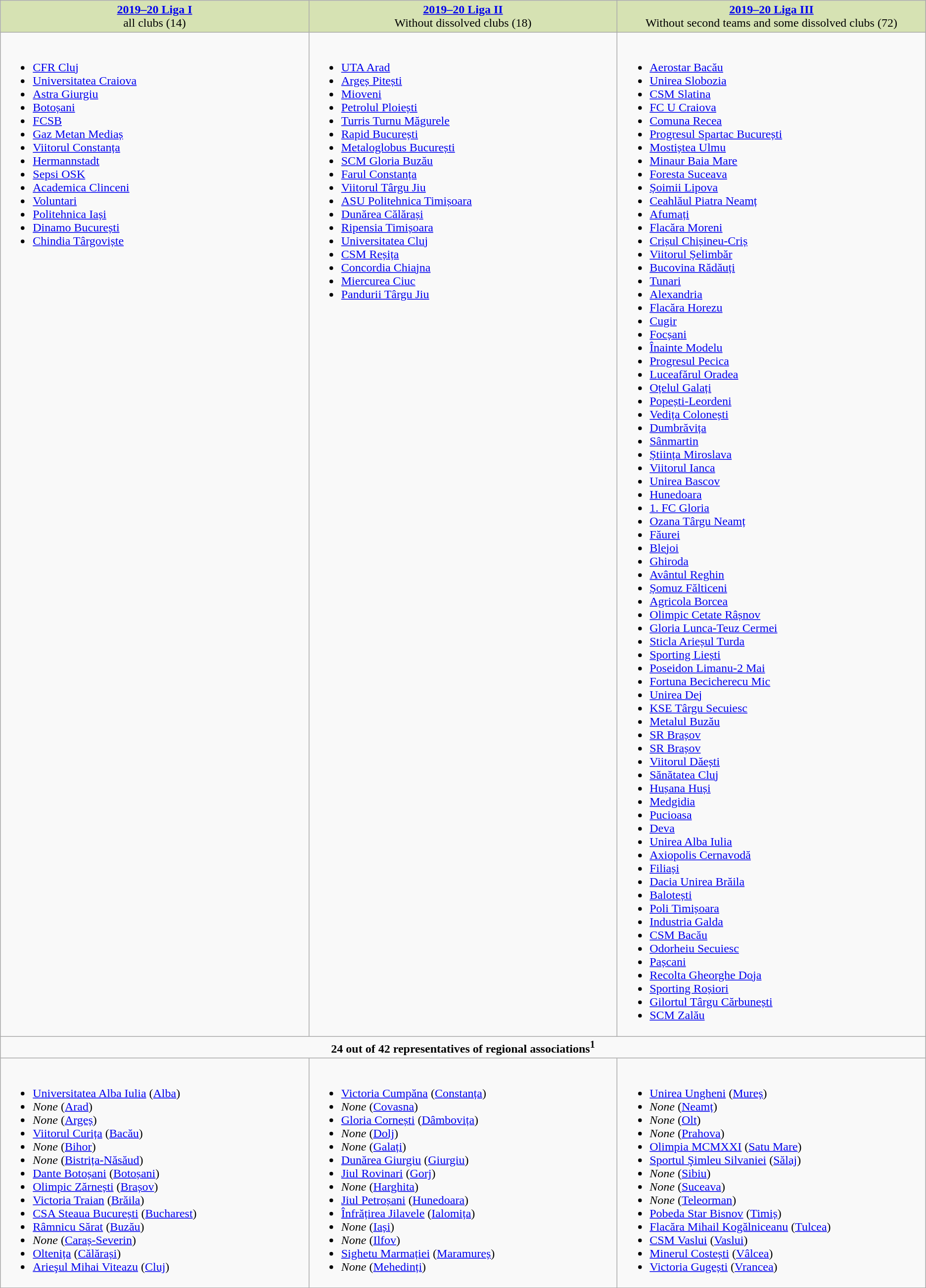<table class="wikitable">
<tr style="vertical-align:top; background:#d6e2b3; text-align:center;">
<td style="width:25%;"><strong><a href='#'>2019–20 Liga I</a></strong><br>all clubs (14)</td>
<td style="width:25%;"><strong><a href='#'>2019–20 Liga II</a></strong><br>Without dissolved clubs (18)</td>
<td style="width:25%;"><strong><a href='#'>2019–20 Liga III</a></strong><br>Without second teams and some dissolved clubs (72)</td>
</tr>
<tr valign="top">
<td><br><ul><li><a href='#'>CFR Cluj</a></li><li><a href='#'>Universitatea Craiova</a></li><li><a href='#'>Astra Giurgiu</a></li><li><a href='#'>Botoșani</a></li><li><a href='#'>FCSB</a></li><li><a href='#'>Gaz Metan Mediaș</a></li><li><a href='#'>Viitorul Constanța</a></li><li><a href='#'>Hermannstadt</a></li><li><a href='#'>Sepsi OSK</a></li><li><a href='#'>Academica Clinceni</a></li><li><a href='#'>Voluntari</a></li><li><a href='#'>Politehnica Iași</a></li><li><a href='#'>Dinamo București</a></li><li><a href='#'>Chindia Târgoviște</a></li></ul></td>
<td><br><ul><li><a href='#'>UTA Arad</a></li><li><a href='#'>Argeș Pitești</a></li><li><a href='#'>Mioveni</a></li><li><a href='#'>Petrolul Ploiești</a></li><li><a href='#'>Turris Turnu Măgurele</a></li><li><a href='#'>Rapid București</a></li><li><a href='#'>Metaloglobus București</a></li><li><a href='#'>SCM Gloria Buzău</a></li><li><a href='#'>Farul Constanța</a></li><li><a href='#'>Viitorul Târgu Jiu</a></li><li><a href='#'>ASU Politehnica Timișoara</a></li><li><a href='#'>Dunărea Călărași</a></li><li><a href='#'>Ripensia Timișoara</a></li><li><a href='#'>Universitatea Cluj</a></li><li><a href='#'>CSM Reșița</a></li><li><a href='#'>Concordia Chiajna</a></li><li><a href='#'>Miercurea Ciuc</a></li><li><a href='#'>Pandurii Târgu Jiu</a></li></ul></td>
<td><br><ul><li><a href='#'>Aerostar Bacău</a></li><li><a href='#'>Unirea Slobozia</a></li><li><a href='#'>CSM Slatina</a></li><li><a href='#'>FC U Craiova</a></li><li><a href='#'>Comuna Recea</a></li><li><a href='#'>Progresul Spartac București</a></li><li><a href='#'>Mostiștea Ulmu</a></li><li><a href='#'>Minaur Baia Mare</a></li><li><a href='#'>Foresta Suceava</a></li><li><a href='#'>Șoimii Lipova</a></li><li><a href='#'>Ceahlăul Piatra Neamț</a></li><li><a href='#'>Afumați</a></li><li><a href='#'>Flacăra Moreni</a></li><li><a href='#'>Crișul Chișineu-Criș</a></li><li><a href='#'>Viitorul Șelimbăr</a></li><li><a href='#'>Bucovina Rădăuți</a></li><li><a href='#'>Tunari</a></li><li><a href='#'>Alexandria</a></li><li><a href='#'>Flacăra Horezu</a></li><li><a href='#'>Cugir</a></li><li><a href='#'>Focșani</a></li><li><a href='#'>Înainte Modelu</a></li><li><a href='#'>Progresul Pecica</a></li><li><a href='#'>Luceafărul Oradea</a></li><li><a href='#'>Oțelul Galați</a></li><li><a href='#'>Popești-Leordeni</a></li><li><a href='#'>Vedița Colonești</a></li><li><a href='#'>Dumbrăvița</a></li><li><a href='#'>Sânmartin</a></li><li><a href='#'>Știința Miroslava</a></li><li><a href='#'>Viitorul Ianca</a></li><li><a href='#'>Unirea Bascov</a></li><li><a href='#'>Hunedoara</a></li><li><a href='#'>1. FC Gloria</a></li><li><a href='#'>Ozana Târgu Neamț</a></li><li><a href='#'>Făurei</a></li><li><a href='#'>Blejoi</a></li><li><a href='#'>Ghiroda</a></li><li><a href='#'>Avântul Reghin</a></li><li><a href='#'>Șomuz Fălticeni</a></li><li><a href='#'>Agricola Borcea</a></li><li><a href='#'>Olimpic Cetate Râșnov</a></li><li><a href='#'>Gloria Lunca-Teuz Cermei</a></li><li><a href='#'>Sticla Arieșul Turda</a></li><li><a href='#'>Sporting Liești</a></li><li><a href='#'>Poseidon Limanu-2 Mai</a></li><li><a href='#'>Fortuna Becicherecu Mic</a></li><li><a href='#'>Unirea Dej</a></li><li><a href='#'>KSE Târgu Secuiesc</a></li><li><a href='#'>Metalul Buzău</a></li><li><a href='#'>SR Brașov</a></li><li><a href='#'>SR Brașov</a></li><li><a href='#'>Viitorul Dăești</a></li><li><a href='#'>Sănătatea Cluj</a></li><li><a href='#'>Hușana Huși</a></li><li><a href='#'>Medgidia</a></li><li><a href='#'>Pucioasa</a></li><li><a href='#'>Deva</a></li><li><a href='#'>Unirea Alba Iulia</a></li><li><a href='#'>Axiopolis Cernavodă</a></li><li><a href='#'>Filiași</a></li><li><a href='#'>Dacia Unirea Brăila</a></li><li><a href='#'>Balotești</a></li><li><a href='#'>Poli Timișoara</a></li><li><a href='#'>Industria Galda</a></li><li><a href='#'>CSM Bacău</a></li><li><a href='#'>Odorheiu Secuiesc</a></li><li><a href='#'>Pașcani</a></li><li><a href='#'>Recolta Gheorghe Doja</a></li><li><a href='#'>Sporting Roșiori</a></li><li><a href='#'>Gilortul Târgu Cărbunești</a></li><li><a href='#'>SCM Zalău</a></li></ul></td>
</tr>
<tr>
<td align=center colspan=3><strong>24 out of 42 representatives of regional associations<sup>1</sup></strong></td>
</tr>
<tr>
<td><br><ul><li><a href='#'>Universitatea Alba Iulia</a> (<a href='#'>Alba</a>)</li><li><em>None</em> (<a href='#'>Arad</a>)</li><li><em>None</em> (<a href='#'>Argeș</a>)</li><li><a href='#'>Viitorul Curița</a> (<a href='#'>Bacău</a>)</li><li><em>None</em> (<a href='#'>Bihor</a>)</li><li><em>None</em> (<a href='#'>Bistrița-Năsăud</a>)</li><li><a href='#'>Dante Botoșani</a> (<a href='#'>Botoșani</a>)</li><li><a href='#'>Olimpic Zărnești</a> (<a href='#'>Brașov</a>)</li><li><a href='#'>Victoria Traian</a> (<a href='#'>Brăila</a>)</li><li><a href='#'>CSA Steaua București</a> (<a href='#'>Bucharest</a>)</li><li><a href='#'>Râmnicu Sărat</a> (<a href='#'>Buzău</a>)</li><li><em>None</em> (<a href='#'>Caraș-Severin</a>)</li><li><a href='#'>Oltenița</a> (<a href='#'>Călărași</a>)</li><li><a href='#'>Arieşul Mihai Viteazu</a> (<a href='#'>Cluj</a>)</li></ul></td>
<td><br><ul><li><a href='#'>Victoria Cumpăna</a> (<a href='#'>Constanța</a>)</li><li><em>None</em> (<a href='#'>Covasna</a>)</li><li><a href='#'>Gloria Cornești</a> (<a href='#'>Dâmbovița</a>)</li><li><em>None</em> (<a href='#'>Dolj</a>)</li><li><em>None</em> (<a href='#'>Galați</a>)</li><li><a href='#'>Dunărea Giurgiu</a> (<a href='#'>Giurgiu</a>)</li><li><a href='#'>Jiul Rovinari</a> (<a href='#'>Gorj</a>)</li><li><em>None</em> (<a href='#'>Harghita</a>)</li><li><a href='#'>Jiul Petroșani</a> (<a href='#'>Hunedoara</a>)</li><li><a href='#'>Înfrățirea Jilavele</a> (<a href='#'>Ialomița</a>)</li><li><em>None</em> (<a href='#'>Iași</a>)</li><li><em>None</em> (<a href='#'>Ilfov</a>)</li><li><a href='#'>Sighetu Marmației</a> (<a href='#'>Maramureș</a>)</li><li><em>None</em> (<a href='#'>Mehedinți</a>)</li></ul></td>
<td><br><ul><li><a href='#'>Unirea Ungheni</a> (<a href='#'>Mureș</a>)</li><li><em>None</em> (<a href='#'>Neamț</a>)</li><li><em>None</em> (<a href='#'>Olt</a>)</li><li><em>None</em> (<a href='#'>Prahova</a>)</li><li><a href='#'>Olimpia MCMXXI</a> (<a href='#'>Satu Mare</a>)</li><li><a href='#'>Sportul Şimleu Silvaniei</a> (<a href='#'>Sălaj</a>)</li><li><em>None</em> (<a href='#'>Sibiu</a>)</li><li><em>None</em> (<a href='#'>Suceava</a>)</li><li><em>None</em> (<a href='#'>Teleorman</a>)</li><li><a href='#'>Pobeda Star Bisnov</a> (<a href='#'>Timiș</a>)</li><li><a href='#'>Flacăra Mihail Kogălniceanu</a> (<a href='#'>Tulcea</a>)</li><li><a href='#'>CSM Vaslui</a> (<a href='#'>Vaslui</a>)</li><li><a href='#'>Minerul Costești</a> (<a href='#'>Vâlcea</a>)</li><li><a href='#'>Victoria Gugești</a> (<a href='#'>Vrancea</a>)</li></ul></td>
</tr>
</table>
